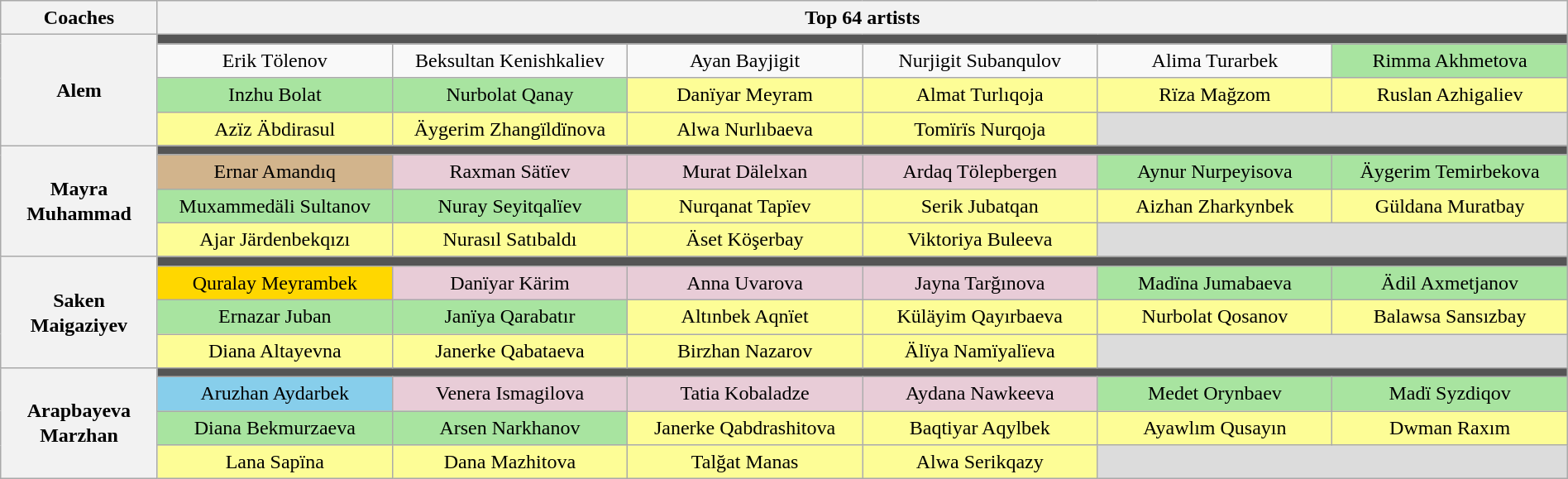<table class="wikitable" style="text-align:center; line-height:20px; width:100%">
<tr>
<th scope="col" width="10%">Coaches</th>
<th colspan="6" scope="col" width="90%">Top 64 artists</th>
</tr>
<tr>
<th rowspan="4">Alem</th>
<td colspan="6" style="background:#555555"></td>
</tr>
<tr>
<td style="width:15%" style="background-color:silver;">Erik Tölenov</td>
<td style="width:15%" style="background-color:#E8CCD7;">Beksultan Kenishkaliev</td>
<td style="width:15%" style="background-color:#E8CCD7;">Ayan Bayjigit</td>
<td style="width:15%" style="background-color:#E8CCD7;">Nurjigit Subanqulov</td>
<td style="width:15%" style="background-color:#A8E4A0;">Alima Turarbek</td>
<td style="background-color:#A8E4A0;">Rimma Akhmetova</td>
</tr>
<tr>
<td style="background-color:#A8E4A0;">Inzhu Bolat</td>
<td style="background-color:#A8E4A0;">Nurbolat Qanay</td>
<td style="background-color:#fdfd96;">Danïyar Meyram</td>
<td style="background-color:#FDFD96;">Almat Turlıqoja</td>
<td style="background-color:#FDFD96;">Rïza Mağzom</td>
<td style="background-color:#FDFD96;">Ruslan Azhigaliev</td>
</tr>
<tr>
<td style="background-color:#FDFD96;">Azïz Äbdirasul</td>
<td style="background-color:#FDFD96;">Äygerim Zhangïldïnova</td>
<td style="background-color:#FDFD96;">Alwa Nurlıbaeva</td>
<td style="background-color:#FDFD96;">Tomïrïs Nurqoja</td>
<td colspan="2" style="background:#dcdcdc"></td>
</tr>
<tr>
<th rowspan="4">Mayra Muhammad</th>
<td colspan="6" style="background:#555555"></td>
</tr>
<tr>
<td style="background-color:tan;">Ernar Amandıq</td>
<td style="background-color:#E8CCD7;">Raxman Sätïev</td>
<td style="background-color:#E8CCD7;">Murat Dälelxan</td>
<td style="background-color:#E8CCD7;">Ardaq Tölepbergen</td>
<td style="background-color:#A8E4A0;">Aynur Nurpeyisova</td>
<td style="background-color:#A8E4A0;">Äygerim Temirbekova</td>
</tr>
<tr>
<td style="background-color:#A8E4A0;">Muxammedäli Sultanov</td>
<td style="background-color:#A8E4A0;">Nuray Seyitqalïev</td>
<td style="background-color:#FDFD96;">Nurqanat Tapïev</td>
<td style="background-color:#FDFD96;">Serik Jubatqan</td>
<td style="background-color:#FDFD96;">Aizhan Zharkynbek</td>
<td style="background-color:#FDFD96;">Güldana Muratbay</td>
</tr>
<tr>
<td style="background-color:#FDFD96;">Ajar Järdenbekqızı</td>
<td style="background-color:#FDFD96;">Nurasıl Satıbaldı</td>
<td style="background-color:#FDFD96;">Äset Köşerbay</td>
<td style="background-color:#FDFD96;">Viktoriya Buleeva</td>
<td colspan="2" style="background:#dcdcdc"></td>
</tr>
<tr>
<th rowspan="4">Saken Maigaziyev</th>
<td colspan="6" style="background:#555555"></td>
</tr>
<tr>
<td style="background-color:gold;">Quralay Meyrambek</td>
<td style="background-color:#E8CCD7;">Danïyar Kärim</td>
<td style="background-color:#E8CCD7;">Anna Uvarova</td>
<td style="background-color:#E8CCD7;">Jayna Tarğınova</td>
<td style="background-color:#A8E4A0;">Madïna Jumabaeva</td>
<td style="background-color:#A8E4A0;">Ädil Axmetjanov</td>
</tr>
<tr>
<td style="background-color:#A8E4A0;">Ernazar Juban</td>
<td style="background-color:#A8E4A0;">Janïya Qarabatır</td>
<td style="background-color:#FDFD96;">Altınbek Aqnïet</td>
<td style="background-color:#FDFD96;">Küläyim Qayırbaeva</td>
<td style="background-color:#FDFD96;">Nurbolat Qosanov</td>
<td style="background-color:#FDFD96;">Balawsa Sansızbay</td>
</tr>
<tr>
<td style="background-color:#FDFD96;">Diana Altayevna</td>
<td style="background-color:#FDFD96;">Janerke Qabataeva</td>
<td style="background-color:#FDFD96;">Birzhan Nazarov</td>
<td style="background-color:#FDFD96;">Älïya Namïyalïeva</td>
<td colspan="2" style="background:#dcdcdc"></td>
</tr>
<tr>
<th rowspan="4">Arapbayeva Marzhan</th>
<td colspan="6" style="background:#555555"></td>
</tr>
<tr>
<td style="background-color:skyblue;">Aruzhan Aydarbek</td>
<td style="background-color:#E8CCD7;">Venera Ismagilova</td>
<td style="background-color:#E8CCD7;">Tatia Kobaladze</td>
<td style="background-color:#E8CCD7;">Aydana Nawkeeva</td>
<td style="background-color:#A8E4A0;">Medet Orynbaev</td>
<td style="background-color:#A8E4A0;">Madï Syzdiqov</td>
</tr>
<tr>
<td style="background-color:#A8E4A0;">Diana Bekmurzaeva</td>
<td style="background-color:#A8E4A0;">Arsen Narkhanov</td>
<td style="background-color:#FDFD96;">Janerke Qabdrashitova</td>
<td style="background-color:#FDFD96;">Baqtiyar Aqylbek</td>
<td style="background-color:#FDFD96;">Ayawlım Qusayın</td>
<td style="background-color:#FDFD96;">Dwman Raxım</td>
</tr>
<tr>
<td style="background-color:#FDFD96;">Lana Sapïna</td>
<td style="background-color:#FDFD96;">Dana Mazhitova</td>
<td style="background-color:#FDFD96;">Talğat Manas</td>
<td style="background-color:#FDFD96;">Alwa Serikqazy</td>
<td colspan="2" style="background:#dcdcdc"></td>
</tr>
</table>
